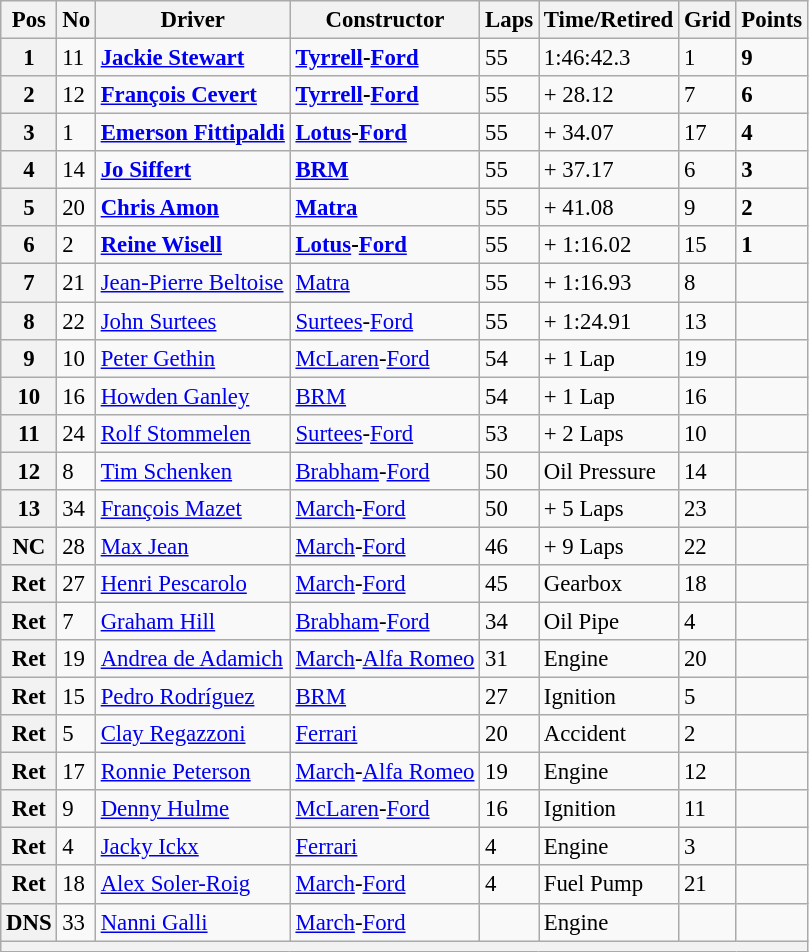<table class="wikitable" style="font-size: 95%;">
<tr>
<th>Pos</th>
<th>No</th>
<th>Driver</th>
<th>Constructor</th>
<th>Laps</th>
<th>Time/Retired</th>
<th>Grid</th>
<th>Points</th>
</tr>
<tr>
<th>1</th>
<td>11</td>
<td> <strong><a href='#'>Jackie Stewart</a></strong></td>
<td><strong><a href='#'>Tyrrell</a>-<a href='#'>Ford</a></strong></td>
<td>55</td>
<td>1:46:42.3</td>
<td>1</td>
<td><strong>9</strong></td>
</tr>
<tr>
<th>2</th>
<td>12</td>
<td> <strong><a href='#'>François Cevert</a></strong></td>
<td><strong><a href='#'>Tyrrell</a>-<a href='#'>Ford</a></strong></td>
<td>55</td>
<td>+ 28.12</td>
<td>7</td>
<td><strong>6</strong></td>
</tr>
<tr>
<th>3</th>
<td>1</td>
<td> <strong><a href='#'>Emerson Fittipaldi</a></strong></td>
<td><strong><a href='#'>Lotus</a>-<a href='#'>Ford</a></strong></td>
<td>55</td>
<td>+ 34.07</td>
<td>17</td>
<td><strong>4</strong></td>
</tr>
<tr>
<th>4</th>
<td>14</td>
<td> <strong><a href='#'>Jo Siffert</a></strong></td>
<td><strong><a href='#'>BRM</a></strong></td>
<td>55</td>
<td>+ 37.17</td>
<td>6</td>
<td><strong>3</strong></td>
</tr>
<tr>
<th>5</th>
<td>20</td>
<td> <strong><a href='#'>Chris Amon</a></strong></td>
<td><strong><a href='#'>Matra</a></strong></td>
<td>55</td>
<td>+ 41.08</td>
<td>9</td>
<td><strong>2</strong></td>
</tr>
<tr>
<th>6</th>
<td>2</td>
<td> <strong><a href='#'>Reine Wisell</a></strong></td>
<td><strong><a href='#'>Lotus</a>-<a href='#'>Ford</a></strong></td>
<td>55</td>
<td>+ 1:16.02</td>
<td>15</td>
<td><strong>1</strong></td>
</tr>
<tr>
<th>7</th>
<td>21</td>
<td> <a href='#'>Jean-Pierre Beltoise</a></td>
<td><a href='#'>Matra</a></td>
<td>55</td>
<td>+ 1:16.93</td>
<td>8</td>
<td> </td>
</tr>
<tr>
<th>8</th>
<td>22</td>
<td> <a href='#'>John Surtees</a></td>
<td><a href='#'>Surtees</a>-<a href='#'>Ford</a></td>
<td>55</td>
<td>+ 1:24.91</td>
<td>13</td>
<td> </td>
</tr>
<tr>
<th>9</th>
<td>10</td>
<td> <a href='#'>Peter Gethin</a></td>
<td><a href='#'>McLaren</a>-<a href='#'>Ford</a></td>
<td>54</td>
<td>+ 1 Lap</td>
<td>19</td>
<td> </td>
</tr>
<tr>
<th>10</th>
<td>16</td>
<td> <a href='#'>Howden Ganley</a></td>
<td><a href='#'>BRM</a></td>
<td>54</td>
<td>+ 1 Lap</td>
<td>16</td>
<td> </td>
</tr>
<tr>
<th>11</th>
<td>24</td>
<td> <a href='#'>Rolf Stommelen</a></td>
<td><a href='#'>Surtees</a>-<a href='#'>Ford</a></td>
<td>53</td>
<td>+ 2 Laps</td>
<td>10</td>
<td> </td>
</tr>
<tr>
<th>12</th>
<td>8</td>
<td> <a href='#'>Tim Schenken</a></td>
<td><a href='#'>Brabham</a>-<a href='#'>Ford</a></td>
<td>50</td>
<td>Oil Pressure</td>
<td>14</td>
<td> </td>
</tr>
<tr>
<th>13</th>
<td>34</td>
<td> <a href='#'>François Mazet</a></td>
<td><a href='#'>March</a>-<a href='#'>Ford</a></td>
<td>50</td>
<td>+ 5 Laps</td>
<td>23</td>
<td> </td>
</tr>
<tr>
<th>NC</th>
<td>28</td>
<td> <a href='#'>Max Jean</a></td>
<td><a href='#'>March</a>-<a href='#'>Ford</a></td>
<td>46</td>
<td>+ 9 Laps</td>
<td>22</td>
<td> </td>
</tr>
<tr>
<th>Ret</th>
<td>27</td>
<td> <a href='#'>Henri Pescarolo</a></td>
<td><a href='#'>March</a>-<a href='#'>Ford</a></td>
<td>45</td>
<td>Gearbox</td>
<td>18</td>
<td> </td>
</tr>
<tr>
<th>Ret</th>
<td>7</td>
<td> <a href='#'>Graham Hill</a></td>
<td><a href='#'>Brabham</a>-<a href='#'>Ford</a></td>
<td>34</td>
<td>Oil Pipe</td>
<td>4</td>
<td> </td>
</tr>
<tr>
<th>Ret</th>
<td>19</td>
<td> <a href='#'>Andrea de Adamich</a></td>
<td><a href='#'>March</a>-<a href='#'>Alfa Romeo</a></td>
<td>31</td>
<td>Engine</td>
<td>20</td>
<td> </td>
</tr>
<tr>
<th>Ret</th>
<td>15</td>
<td> <a href='#'>Pedro Rodríguez</a></td>
<td><a href='#'>BRM</a></td>
<td>27</td>
<td>Ignition</td>
<td>5</td>
<td> </td>
</tr>
<tr>
<th>Ret</th>
<td>5</td>
<td> <a href='#'>Clay Regazzoni</a></td>
<td><a href='#'>Ferrari</a></td>
<td>20</td>
<td>Accident</td>
<td>2</td>
<td> </td>
</tr>
<tr>
<th>Ret</th>
<td>17</td>
<td> <a href='#'>Ronnie Peterson</a></td>
<td><a href='#'>March</a>-<a href='#'>Alfa Romeo</a></td>
<td>19</td>
<td>Engine</td>
<td>12</td>
<td> </td>
</tr>
<tr>
<th>Ret</th>
<td>9</td>
<td> <a href='#'>Denny Hulme</a></td>
<td><a href='#'>McLaren</a>-<a href='#'>Ford</a></td>
<td>16</td>
<td>Ignition</td>
<td>11</td>
<td> </td>
</tr>
<tr>
<th>Ret</th>
<td>4</td>
<td> <a href='#'>Jacky Ickx</a></td>
<td><a href='#'>Ferrari</a></td>
<td>4</td>
<td>Engine</td>
<td>3</td>
<td> </td>
</tr>
<tr>
<th>Ret</th>
<td>18</td>
<td> <a href='#'>Alex Soler-Roig</a></td>
<td><a href='#'>March</a>-<a href='#'>Ford</a></td>
<td>4</td>
<td>Fuel Pump</td>
<td>21</td>
<td> </td>
</tr>
<tr>
<th>DNS</th>
<td>33</td>
<td> <a href='#'>Nanni Galli</a></td>
<td><a href='#'>March</a>-<a href='#'>Ford</a></td>
<td> </td>
<td>Engine</td>
<td> </td>
<td> </td>
</tr>
<tr>
<th colspan="8"></th>
</tr>
</table>
